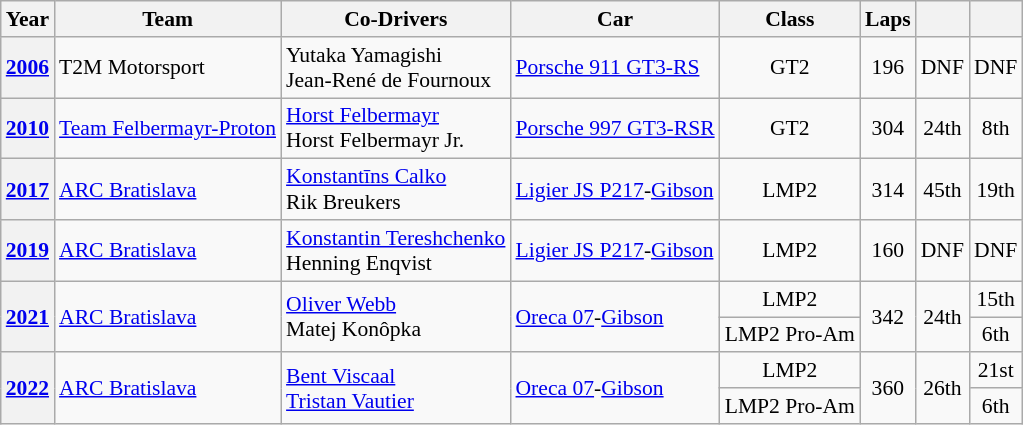<table class="wikitable" style="text-align:center; font-size:90%">
<tr>
<th>Year</th>
<th>Team</th>
<th>Co-Drivers</th>
<th>Car</th>
<th>Class</th>
<th>Laps</th>
<th></th>
<th></th>
</tr>
<tr>
<th><a href='#'>2006</a></th>
<td align="left"> T2M Motorsport</td>
<td align="left"> Yutaka Yamagishi<br> Jean-René de Fournoux</td>
<td align="left"><a href='#'>Porsche 911 GT3-RS</a></td>
<td>GT2</td>
<td>196</td>
<td>DNF</td>
<td>DNF</td>
</tr>
<tr>
<th><a href='#'>2010</a></th>
<td align="left"> <a href='#'>Team Felbermayr-Proton</a></td>
<td align="left"> <a href='#'>Horst Felbermayr</a><br> Horst Felbermayr Jr.</td>
<td align="left"><a href='#'>Porsche 997 GT3-RSR</a></td>
<td>GT2</td>
<td>304</td>
<td>24th</td>
<td>8th</td>
</tr>
<tr>
<th><a href='#'>2017</a></th>
<td align="left"> <a href='#'>ARC Bratislava</a></td>
<td align="left"> <a href='#'>Konstantīns Calko</a><br> Rik Breukers</td>
<td align="left"><a href='#'>Ligier JS P217</a>-<a href='#'>Gibson</a></td>
<td>LMP2</td>
<td>314</td>
<td>45th</td>
<td>19th</td>
</tr>
<tr>
<th><a href='#'>2019</a></th>
<td align="left"> <a href='#'>ARC Bratislava</a></td>
<td align="left"> <a href='#'>Konstantin Tereshchenko</a><br> Henning Enqvist</td>
<td align="left"><a href='#'>Ligier JS P217</a>-<a href='#'>Gibson</a></td>
<td>LMP2</td>
<td>160</td>
<td>DNF</td>
<td>DNF</td>
</tr>
<tr>
<th rowspan=2><a href='#'>2021</a></th>
<td rowspan=2 align="left"> <a href='#'>ARC Bratislava</a></td>
<td rowspan=2 align="left"> <a href='#'>Oliver Webb</a><br> Matej Konôpka</td>
<td rowspan=2 align="left"><a href='#'>Oreca 07</a>-<a href='#'>Gibson</a></td>
<td>LMP2</td>
<td rowspan=2>342</td>
<td rowspan=2>24th</td>
<td>15th</td>
</tr>
<tr>
<td>LMP2 Pro-Am</td>
<td>6th</td>
</tr>
<tr>
<th rowspan=2><a href='#'>2022</a></th>
<td rowspan=2 align="left"> <a href='#'>ARC Bratislava</a></td>
<td rowspan=2 align="left"> <a href='#'>Bent Viscaal</a><br> <a href='#'>Tristan Vautier</a></td>
<td rowspan=2 align="left"><a href='#'>Oreca 07</a>-<a href='#'>Gibson</a></td>
<td>LMP2</td>
<td rowspan=2>360</td>
<td rowspan=2>26th</td>
<td>21st</td>
</tr>
<tr>
<td>LMP2 Pro-Am</td>
<td>6th</td>
</tr>
</table>
